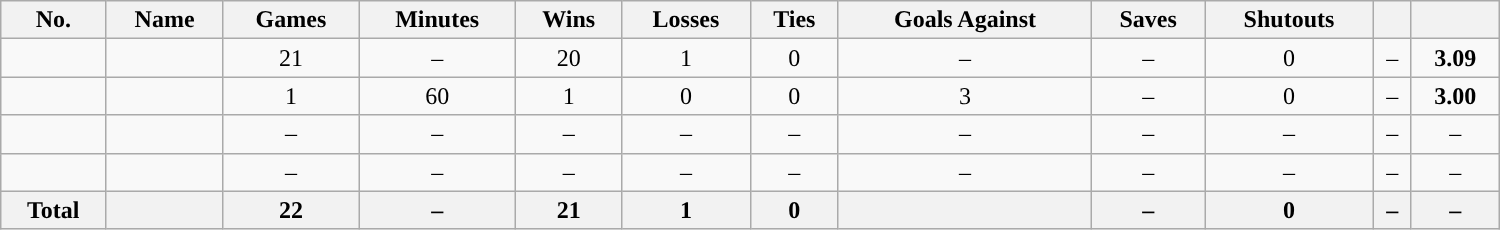<table class="wikitable sortable" width ="1000">
<tr align="center"  style=>
<th>No.</th>
<th>Name</th>
<th>Games</th>
<th>Minutes</th>
<th>Wins</th>
<th>Losses</th>
<th>Ties</th>
<th>Goals Against</th>
<th>Saves</th>
<th>Shutouts</th>
<th><a href='#'></a></th>
<th><a href='#'></a></th>
</tr>
<tr align="center" bgcolor="">
<td></td>
<td></td>
<td>21</td>
<td>–</td>
<td>20</td>
<td>1</td>
<td>0</td>
<td>–</td>
<td>–</td>
<td>0</td>
<td>–</td>
<td><strong>3.09</strong></td>
</tr>
<tr align="center" bgcolor="">
<td></td>
<td></td>
<td>1</td>
<td>60</td>
<td>1</td>
<td>0</td>
<td>0</td>
<td>3</td>
<td>–</td>
<td>0</td>
<td>–</td>
<td><strong>3.00</strong></td>
</tr>
<tr align="center" bgcolor="">
<td></td>
<td></td>
<td>–</td>
<td>–</td>
<td>–</td>
<td>–</td>
<td>–</td>
<td>–</td>
<td>–</td>
<td>–</td>
<td>–</td>
<td>–</td>
</tr>
<tr align="center" bgcolor="">
<td></td>
<td></td>
<td>–</td>
<td>–</td>
<td>–</td>
<td>–</td>
<td>–</td>
<td>–</td>
<td>–</td>
<td>–</td>
<td>–</td>
<td>–</td>
</tr>
<tr>
<th>Total</th>
<th></th>
<th>22</th>
<th>–</th>
<th>21</th>
<th>1</th>
<th>0</th>
<th></th>
<th>–</th>
<th>0</th>
<th>–</th>
<th>–</th>
</tr>
</table>
